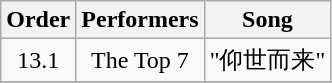<table class="wikitable" style="text-align:center;">
<tr>
<th>Order</th>
<th>Performers</th>
<th>Song</th>
</tr>
<tr>
<td>13.1</td>
<td>The Top 7</td>
<td>"仰世而来"</td>
</tr>
<tr>
</tr>
</table>
